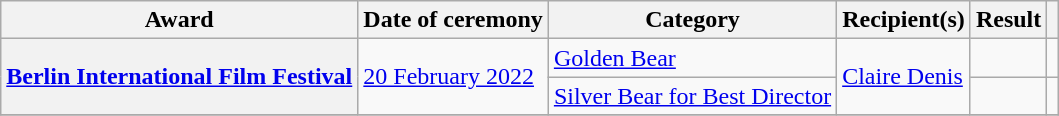<table class="wikitable sortable plainrowheaders">
<tr>
<th scope="col">Award</th>
<th scope="col">Date of ceremony</th>
<th scope="col">Category</th>
<th scope="col">Recipient(s)</th>
<th scope="col">Result</th>
<th scope="col" class="unsortable"></th>
</tr>
<tr>
<th scope="row" rowspan="2"><a href='#'>Berlin International Film Festival</a></th>
<td rowspan="2"><a href='#'>20 February 2022</a></td>
<td><a href='#'>Golden Bear</a></td>
<td rowspan="2"><a href='#'>Claire Denis</a></td>
<td></td>
<td align="center"></td>
</tr>
<tr>
<td><a href='#'>Silver Bear for Best Director</a></td>
<td></td>
<td align="center"></td>
</tr>
<tr>
</tr>
</table>
